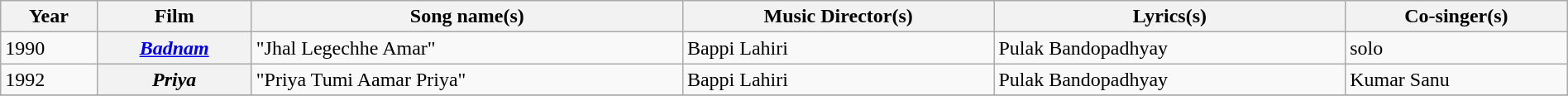<table class="wikitable sortable" style="width:100%;">
<tr>
<th>Year</th>
<th>Film</th>
<th>Song name(s)</th>
<th>Music Director(s)</th>
<th>Lyrics(s)</th>
<th>Co-singer(s)</th>
</tr>
<tr>
<td>1990</td>
<th><em><a href='#'>Badnam</a></em></th>
<td>"Jhal Legechhe Amar"</td>
<td>Bappi Lahiri</td>
<td>Pulak Bandopadhyay</td>
<td>solo</td>
</tr>
<tr>
<td>1992</td>
<th><em>Priya</em></th>
<td>"Priya Tumi Aamar Priya"</td>
<td>Bappi Lahiri</td>
<td>Pulak Bandopadhyay</td>
<td>Kumar Sanu</td>
</tr>
<tr>
</tr>
</table>
